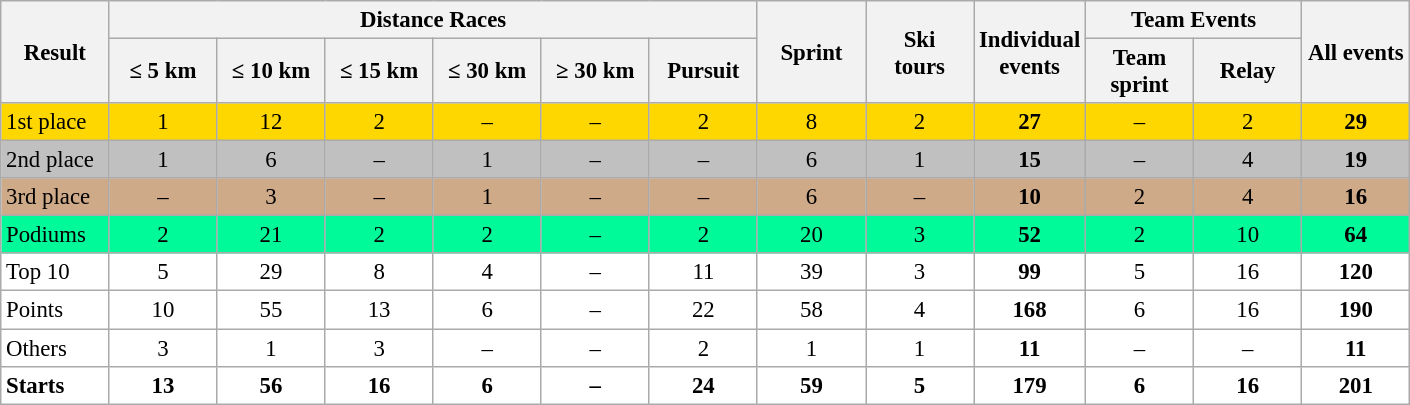<table class="wikitable" style="font-size:95%; text-align:center; border:grey solid 1px; border-collapse:collapse; background:#ffffff;">
<tr>
<th style="width:65px;" rowspan="2">Result</th>
<th colspan="6">Distance Races</th>
<th style="width:65px;" rowspan="2">Sprint</th>
<th style="width:65px;" rowspan="2">Ski<br>tours</th>
<th style="width:65px;" rowspan="2">Individual<br>events</th>
<th colspan="2">Team Events</th>
<th style="width:65px;" rowspan="2">All events</th>
</tr>
<tr>
<th style="width:65px;">≤ 5 km</th>
<th style="width:65px;">≤ 10 km</th>
<th style="width:65px;">≤ 15 km</th>
<th style="width:65px;">≤ 30 km</th>
<th style="width:65px;">≥ 30 km</th>
<th style="width:65px;">Pursuit</th>
<th style="width:65px;">Team sprint</th>
<th style="width:65px;">Relay</th>
</tr>
<tr bgcolor=gold>
<td align=left>1st place</td>
<td>1</td>
<td>12</td>
<td>2</td>
<td>–</td>
<td>–</td>
<td>2</td>
<td>8</td>
<td>2</td>
<td><strong>27</strong></td>
<td>–</td>
<td>2</td>
<td><strong>29</strong></td>
</tr>
<tr bgcolor=silver>
<td align=left>2nd place</td>
<td>1</td>
<td>6</td>
<td>–</td>
<td>1</td>
<td>–</td>
<td>–</td>
<td>6</td>
<td>1</td>
<td><strong>15</strong></td>
<td>–</td>
<td>4</td>
<td><strong>19</strong></td>
</tr>
<tr bgcolor="#CFAA88">
<td align=left>3rd place</td>
<td>–</td>
<td>3</td>
<td>–</td>
<td>1</td>
<td>–</td>
<td>–</td>
<td>6</td>
<td>–</td>
<td><strong>10</strong></td>
<td>2</td>
<td>4</td>
<td><strong>16</strong></td>
</tr>
<tr style="background:#00FA9A;">
<td align=left>Podiums</td>
<td>2</td>
<td>21</td>
<td>2</td>
<td>2</td>
<td>–</td>
<td>2</td>
<td>20</td>
<td>3</td>
<td><strong>52</strong></td>
<td>2</td>
<td>10</td>
<td><strong>64</strong></td>
</tr>
<tr>
<td align=left>Top 10</td>
<td>5</td>
<td>29</td>
<td>8</td>
<td>4</td>
<td>–</td>
<td>11</td>
<td>39</td>
<td>3</td>
<td><strong>99</strong></td>
<td>5</td>
<td>16</td>
<td><strong>120</strong></td>
</tr>
<tr>
<td align=left>Points</td>
<td>10</td>
<td>55</td>
<td>13</td>
<td>6</td>
<td>–</td>
<td>22</td>
<td>58</td>
<td>4</td>
<td><strong>168</strong></td>
<td>6</td>
<td>16</td>
<td><strong>190</strong></td>
</tr>
<tr>
<td align=left>Others</td>
<td>3</td>
<td>1</td>
<td>3</td>
<td>–</td>
<td>–</td>
<td>2</td>
<td>1</td>
<td>1</td>
<td><strong>11</strong></td>
<td>–</td>
<td>–</td>
<td><strong>11</strong></td>
</tr>
<tr>
<td align=left><strong>Starts</strong></td>
<td><strong>13</strong></td>
<td><strong>56</strong></td>
<td><strong>16</strong></td>
<td><strong>6</strong></td>
<td><strong>–</strong></td>
<td><strong>24</strong></td>
<td><strong>59</strong></td>
<td><strong>5</strong></td>
<td><strong>179</strong></td>
<td><strong>6</strong></td>
<td><strong>16</strong></td>
<td><strong>201</strong></td>
</tr>
</table>
